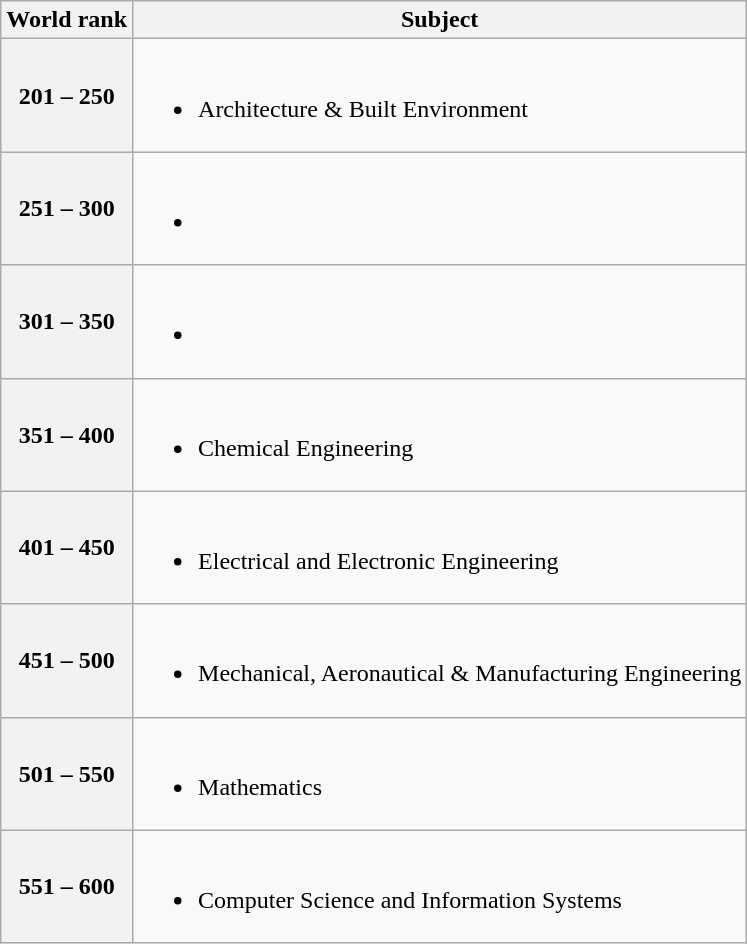<table class="wikitable">
<tr>
<th>World rank</th>
<th>Subject</th>
</tr>
<tr>
<th><strong>201 – 250</strong></th>
<td><br><ul><li>Architecture & Built Environment</li></ul></td>
</tr>
<tr>
<th><strong>251 – 300</strong></th>
<td><br><ul><li></li></ul></td>
</tr>
<tr>
<th><strong>301 – 350</strong></th>
<td><br><ul><li></li></ul></td>
</tr>
<tr>
<th><strong>351 – 400</strong></th>
<td><br><ul><li>Chemical Engineering</li></ul></td>
</tr>
<tr>
<th><strong>401 – 450</strong></th>
<td><br><ul><li>Electrical and Electronic Engineering</li></ul></td>
</tr>
<tr>
<th><strong>451 – 500</strong></th>
<td><br><ul><li>Mechanical, Aeronautical & Manufacturing Engineering</li></ul></td>
</tr>
<tr>
<th><strong>501 – 550</strong></th>
<td><br><ul><li>Mathematics</li></ul></td>
</tr>
<tr>
<th><strong>551 – 600</strong></th>
<td><br><ul><li>Computer Science and Information Systems</li></ul></td>
</tr>
</table>
